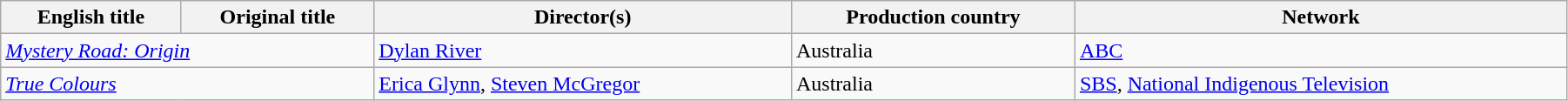<table class="wikitable" style="width:95%; margin-bottom:2px">
<tr>
<th>English title</th>
<th>Original title</th>
<th>Director(s)</th>
<th>Production country</th>
<th>Network</th>
</tr>
<tr>
<td colspan="2"><em><a href='#'>Mystery Road: Origin</a></em> </td>
<td><a href='#'>Dylan River</a></td>
<td>Australia</td>
<td><a href='#'>ABC</a></td>
</tr>
<tr>
<td colspan="2"><em><a href='#'>True Colours</a></em> </td>
<td><a href='#'>Erica Glynn</a>, <a href='#'>Steven McGregor</a></td>
<td>Australia</td>
<td><a href='#'>SBS</a>, <a href='#'>National Indigenous Television</a></td>
</tr>
</table>
